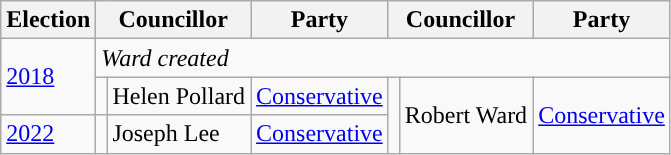<table class="wikitable">
<tr>
<th>Election</th>
<th colspan="2">Councillor</th>
<th>Party</th>
<th colspan="2">Councillor</th>
<th>Party</th>
</tr>
<tr>
<td rowspan="2"><a href='#'>2018</a></td>
<td colspan="12"><em>Ward created</em></td>
</tr>
<tr>
<td style="background-color: "></td>
<td>Helen Pollard</td>
<td><a href='#'>Conservative</a></td>
<td rowspan="2" style="background-color: "></td>
<td rowspan="2">Robert Ward</td>
<td rowspan="2"><a href='#'>Conservative</a></td>
</tr>
<tr>
<td><a href='#'>2022</a></td>
<td style="background-color: "></td>
<td>Joseph Lee</td>
<td><a href='#'>Conservative</a></td>
</tr>
</table>
